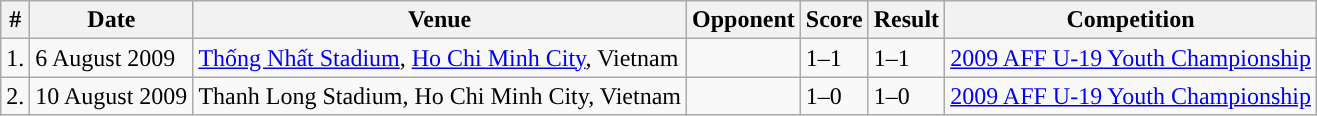<table class="wikitable">
<tr>
<th>#</th>
<th>Date</th>
<th>Venue</th>
<th>Opponent</th>
<th>Score</th>
<th>Result</th>
<th>Competition</th>
</tr>
<tr>
<td>1.</td>
<td>6 August 2009</td>
<td><a href='#'>Thống Nhất Stadium</a>, <a href='#'>Ho Chi Minh City</a>, Vietnam</td>
<td></td>
<td>1–1</td>
<td>1–1</td>
<td><a href='#'>2009 AFF U-19 Youth Championship</a></td>
</tr>
<tr>
<td>2.</td>
<td>10 August 2009</td>
<td>Thanh Long Stadium, Ho Chi Minh City, Vietnam</td>
<td></td>
<td>1–0</td>
<td>1–0</td>
<td><a href='#'>2009 AFF U-19 Youth Championship</a></td>
</tr>
</table>
